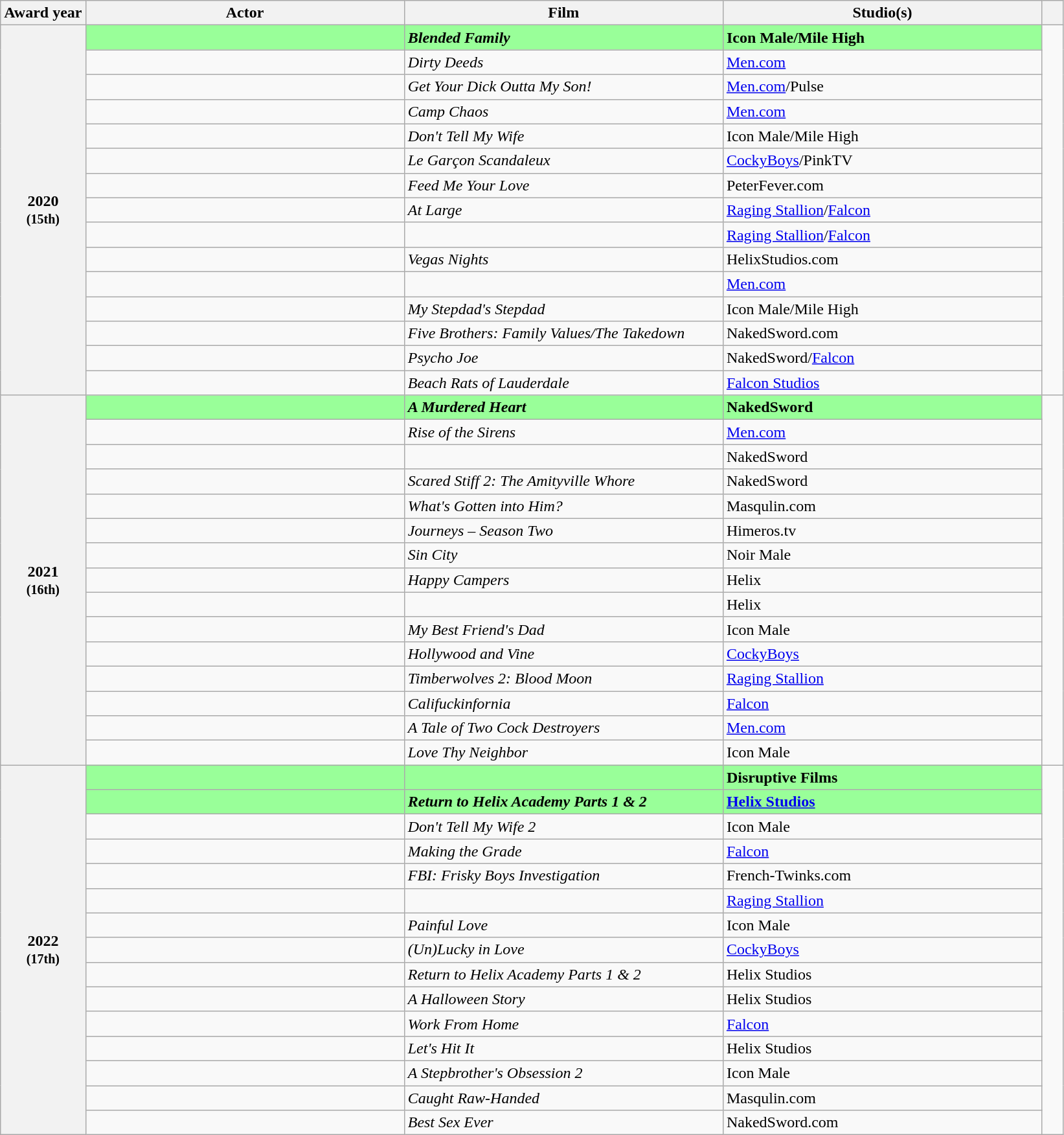<table class="wikitable sortable">
<tr>
<th scope="col" style="width:8%">Award year</th>
<th scope="col" style="width:30%">Actor</th>
<th scope="col" style="width:30%">Film</th>
<th scope="col" style="width:30%">Studio(s)</th>
<th scope="col" style="width:2%" class="unsortable"></th>
</tr>
<tr>
<th scope="rowgroup" rowspan="15" style="text-align:center">2020<br><small>(15th)</small></th>
<td style="background:#99ff99;"><strong> </strong></td>
<td style="background:#99ff99;"><strong><em>Blended Family</em></strong></td>
<td style="background:#99ff99;"><strong>Icon Male/Mile High</strong></td>
<td rowspan="15" align=center><br><br><br><br></td>
</tr>
<tr>
<td></td>
<td><em>Dirty Deeds</em></td>
<td><a href='#'>Men.com</a></td>
</tr>
<tr>
<td></td>
<td><em>Get Your Dick Outta My Son!</em></td>
<td><a href='#'>Men.com</a>/Pulse</td>
</tr>
<tr>
<td></td>
<td><em>Camp Chaos</em></td>
<td><a href='#'>Men.com</a></td>
</tr>
<tr>
<td></td>
<td><em>Don't Tell My Wife</em></td>
<td>Icon Male/Mile High</td>
</tr>
<tr>
<td></td>
<td><em>Le Garçon Scandaleux</em></td>
<td><a href='#'>CockyBoys</a>/PinkTV</td>
</tr>
<tr>
<td></td>
<td><em>Feed Me Your Love</em></td>
<td>PeterFever.com</td>
</tr>
<tr>
<td></td>
<td><em>At Large</em></td>
<td><a href='#'>Raging Stallion</a>/<a href='#'>Falcon</a></td>
</tr>
<tr>
<td></td>
<td><em></em></td>
<td><a href='#'>Raging Stallion</a>/<a href='#'>Falcon</a></td>
</tr>
<tr>
<td></td>
<td><em>Vegas Nights</em></td>
<td>HelixStudios.com</td>
</tr>
<tr>
<td></td>
<td><em></em></td>
<td><a href='#'>Men.com</a></td>
</tr>
<tr>
<td></td>
<td><em>My Stepdad's Stepdad</em></td>
<td>Icon Male/Mile High</td>
</tr>
<tr>
<td></td>
<td><em>Five Brothers: Family Values/The Takedown</em></td>
<td>NakedSword.com</td>
</tr>
<tr>
<td></td>
<td><em>Psycho Joe</em></td>
<td>NakedSword/<a href='#'>Falcon</a></td>
</tr>
<tr>
<td></td>
<td><em>Beach Rats of Lauderdale</em></td>
<td><a href='#'>Falcon Studios</a></td>
</tr>
<tr>
<th scope="rowgroup" rowspan="15" style="text-align:center">2021<br><small>(16th)</small></th>
<td style="background:#99ff99;"><strong> </strong></td>
<td style="background:#99ff99;"><strong><em>A Murdered Heart</em></strong></td>
<td style="background:#99ff99;"><strong>NakedSword</strong></td>
<td rowspan="15" align=center><br><br></td>
</tr>
<tr>
<td></td>
<td><em>Rise of the Sirens</em></td>
<td><a href='#'>Men.com</a></td>
</tr>
<tr>
<td></td>
<td><em></em></td>
<td>NakedSword</td>
</tr>
<tr>
<td></td>
<td><em>Scared Stiff 2: The Amityville Whore</em></td>
<td>NakedSword</td>
</tr>
<tr>
<td></td>
<td><em>What's Gotten into Him?</em></td>
<td>Masqulin.com</td>
</tr>
<tr>
<td></td>
<td><em>Journeys – Season Two</em></td>
<td>Himeros.tv</td>
</tr>
<tr>
<td></td>
<td><em>Sin City</em></td>
<td>Noir Male</td>
</tr>
<tr>
<td></td>
<td><em>Happy Campers</em></td>
<td>Helix</td>
</tr>
<tr>
<td></td>
<td><em></em></td>
<td>Helix</td>
</tr>
<tr>
<td></td>
<td><em>My Best Friend's Dad</em></td>
<td>Icon Male</td>
</tr>
<tr>
<td></td>
<td><em>Hollywood and Vine</em></td>
<td><a href='#'>CockyBoys</a></td>
</tr>
<tr>
<td></td>
<td><em>Timberwolves 2: Blood Moon</em></td>
<td><a href='#'>Raging Stallion</a></td>
</tr>
<tr>
<td></td>
<td><em>Califuckinfornia</em></td>
<td><a href='#'>Falcon</a></td>
</tr>
<tr>
<td></td>
<td><em>A Tale of Two Cock Destroyers</em></td>
<td><a href='#'>Men.com</a></td>
</tr>
<tr>
<td></td>
<td><em>Love Thy Neighbor</em></td>
<td>Icon Male</td>
</tr>
<tr>
<th scope="rowgroup" rowspan="15" style="text-align:center">2022<br><small>(17th)</small></th>
<td style="background:#99ff99;"><strong> </strong></td>
<td style="background:#99ff99;"><strong><em></em></strong></td>
<td style="background:#99ff99;"><strong>Disruptive Films</strong></td>
<td rowspan="15" align=center><br></td>
</tr>
<tr>
<td style="background:#99ff99;"><strong> </strong></td>
<td style="background:#99ff99;"><strong><em>Return to Helix Academy Parts 1 & 2</em></strong></td>
<td style="background:#99ff99;"><strong><a href='#'>Helix Studios</a></strong></td>
</tr>
<tr>
<td></td>
<td><em>Don't Tell My Wife 2</em></td>
<td>Icon Male</td>
</tr>
<tr>
<td></td>
<td><em>Making the Grade</em></td>
<td><a href='#'>Falcon</a></td>
</tr>
<tr>
<td></td>
<td><em>FBI: Frisky Boys Investigation</em></td>
<td>French-Twinks.com</td>
</tr>
<tr>
<td></td>
<td><em></em></td>
<td><a href='#'>Raging Stallion</a></td>
</tr>
<tr>
<td></td>
<td><em>Painful Love</em></td>
<td>Icon Male</td>
</tr>
<tr>
<td></td>
<td><em>(Un)Lucky in Love</em></td>
<td><a href='#'>CockyBoys</a></td>
</tr>
<tr>
<td></td>
<td><em>Return to Helix Academy Parts 1 & 2</em></td>
<td>Helix Studios</td>
</tr>
<tr>
<td></td>
<td><em>A Halloween Story</em></td>
<td>Helix Studios</td>
</tr>
<tr>
<td></td>
<td><em>Work From Home</em></td>
<td><a href='#'>Falcon</a></td>
</tr>
<tr>
<td></td>
<td><em>Let's Hit It</em></td>
<td>Helix Studios</td>
</tr>
<tr>
<td></td>
<td><em>A Stepbrother's Obsession 2</em></td>
<td>Icon Male</td>
</tr>
<tr>
<td></td>
<td><em>Caught Raw-Handed</em></td>
<td>Masqulin.com</td>
</tr>
<tr>
<td></td>
<td><em>Best Sex Ever</em></td>
<td>NakedSword.com</td>
</tr>
</table>
